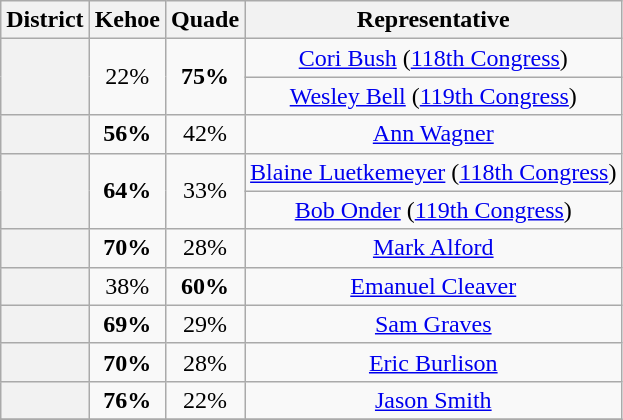<table class=wikitable>
<tr>
<th>District</th>
<th>Kehoe</th>
<th>Quade</th>
<th>Representative</th>
</tr>
<tr align=center>
<th rowspan=2 ></th>
<td rowspan=2>22%</td>
<td rowspan=2><strong>75%</strong></td>
<td><a href='#'>Cori Bush</a> (<a href='#'>118th Congress</a>)</td>
</tr>
<tr align=center>
<td><a href='#'>Wesley Bell</a> (<a href='#'>119th Congress</a>)</td>
</tr>
<tr align=center>
<th></th>
<td><strong>56%</strong></td>
<td>42%</td>
<td><a href='#'>Ann Wagner</a></td>
</tr>
<tr align=center>
<th rowspan=2 ></th>
<td rowspan=2><strong>64%</strong></td>
<td rowspan=2>33%</td>
<td><a href='#'>Blaine Luetkemeyer</a> (<a href='#'>118th Congress</a>)</td>
</tr>
<tr align=center>
<td><a href='#'>Bob Onder</a> (<a href='#'>119th Congress</a>)</td>
</tr>
<tr align=center>
<th></th>
<td><strong>70%</strong></td>
<td>28%</td>
<td><a href='#'>Mark Alford</a></td>
</tr>
<tr align=center>
<th></th>
<td>38%</td>
<td><strong>60%</strong></td>
<td><a href='#'>Emanuel Cleaver</a></td>
</tr>
<tr align=center>
<th></th>
<td><strong>69%</strong></td>
<td>29%</td>
<td><a href='#'>Sam Graves</a></td>
</tr>
<tr align=center>
<th></th>
<td><strong>70%</strong></td>
<td>28%</td>
<td><a href='#'>Eric Burlison</a></td>
</tr>
<tr align=center>
<th></th>
<td><strong>76%</strong></td>
<td>22%</td>
<td><a href='#'>Jason Smith</a></td>
</tr>
<tr align=center>
</tr>
</table>
